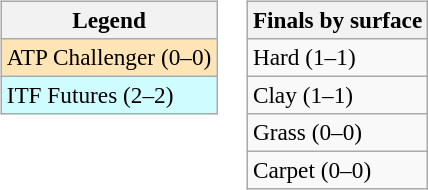<table>
<tr valign=top>
<td><br><table class=wikitable style=font-size:97%>
<tr>
<th>Legend</th>
</tr>
<tr bgcolor=moccasin>
<td>ATP Challenger (0–0)</td>
</tr>
<tr bgcolor=cffcff>
<td>ITF Futures (2–2)</td>
</tr>
</table>
</td>
<td><br><table class=wikitable style=font-size:97%>
<tr>
<th>Finals by surface</th>
</tr>
<tr>
<td>Hard (1–1)</td>
</tr>
<tr>
<td>Clay (1–1)</td>
</tr>
<tr>
<td>Grass (0–0)</td>
</tr>
<tr>
<td>Carpet (0–0)</td>
</tr>
</table>
</td>
</tr>
</table>
